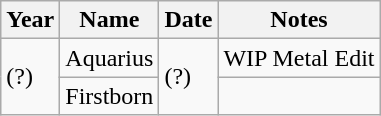<table class="wikitable">
<tr>
<th>Year</th>
<th>Name</th>
<th>Date</th>
<th>Notes</th>
</tr>
<tr>
<td rowspan="2">(?)</td>
<td>Aquarius</td>
<td rowspan="2">(?)</td>
<td>WIP Metal Edit</td>
</tr>
<tr>
<td>Firstborn</td>
</tr>
</table>
